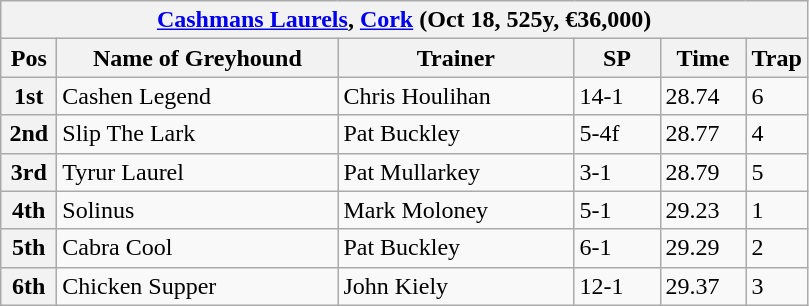<table class="wikitable">
<tr>
<th colspan="6"><a href='#'>Cashmans Laurels</a>, <a href='#'>Cork</a> (Oct 18, 525y, €36,000)</th>
</tr>
<tr>
<th width=30>Pos</th>
<th width=180>Name of Greyhound</th>
<th width=150>Trainer</th>
<th width=50>SP</th>
<th width=50>Time</th>
<th width=30>Trap</th>
</tr>
<tr>
<th>1st</th>
<td>Cashen Legend</td>
<td>Chris Houlihan</td>
<td>14-1</td>
<td>28.74</td>
<td>6</td>
</tr>
<tr>
<th>2nd</th>
<td>Slip The Lark</td>
<td>Pat Buckley</td>
<td>5-4f</td>
<td>28.77</td>
<td>4</td>
</tr>
<tr>
<th>3rd</th>
<td>Tyrur Laurel</td>
<td>Pat Mullarkey</td>
<td>3-1</td>
<td>28.79</td>
<td>5</td>
</tr>
<tr>
<th>4th</th>
<td>Solinus</td>
<td>Mark Moloney</td>
<td>5-1</td>
<td>29.23</td>
<td>1</td>
</tr>
<tr>
<th>5th</th>
<td>Cabra Cool</td>
<td>Pat Buckley</td>
<td>6-1</td>
<td>29.29</td>
<td>2</td>
</tr>
<tr>
<th>6th</th>
<td>Chicken Supper</td>
<td>John Kiely</td>
<td>12-1</td>
<td>29.37</td>
<td>3</td>
</tr>
</table>
